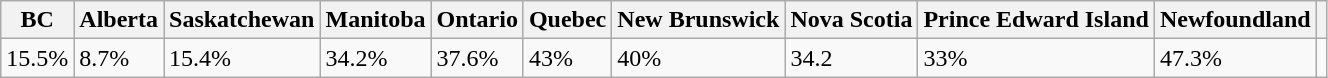<table class="wikitable">
<tr>
<th>BC</th>
<th>Alberta</th>
<th>Saskatchewan</th>
<th>Manitoba</th>
<th>Ontario</th>
<th>Quebec</th>
<th>New Brunswick</th>
<th>Nova Scotia</th>
<th>Prince Edward Island</th>
<th>Newfoundland</th>
<th></th>
</tr>
<tr>
<td>15.5%</td>
<td>8.7%</td>
<td>15.4%</td>
<td>34.2%</td>
<td>37.6%</td>
<td>43%</td>
<td>40%</td>
<td>34.2</td>
<td>33%</td>
<td>47.3%</td>
</tr>
</table>
